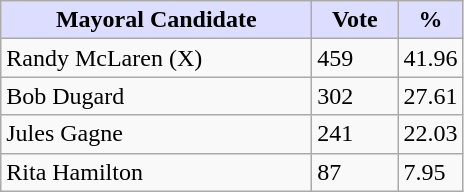<table class="wikitable">
<tr>
<th style="background:#ddf; width:200px;">Mayoral Candidate </th>
<th style="background:#ddf; width:50px;">Vote</th>
<th style="background:#ddf; width:30px;">%</th>
</tr>
<tr>
<td>Randy McLaren (X)</td>
<td>459</td>
<td>41.96</td>
</tr>
<tr>
<td>Bob Dugard</td>
<td>302</td>
<td>27.61</td>
</tr>
<tr>
<td>Jules Gagne</td>
<td>241</td>
<td>22.03</td>
</tr>
<tr>
<td>Rita Hamilton</td>
<td>87</td>
<td>7.95</td>
</tr>
</table>
